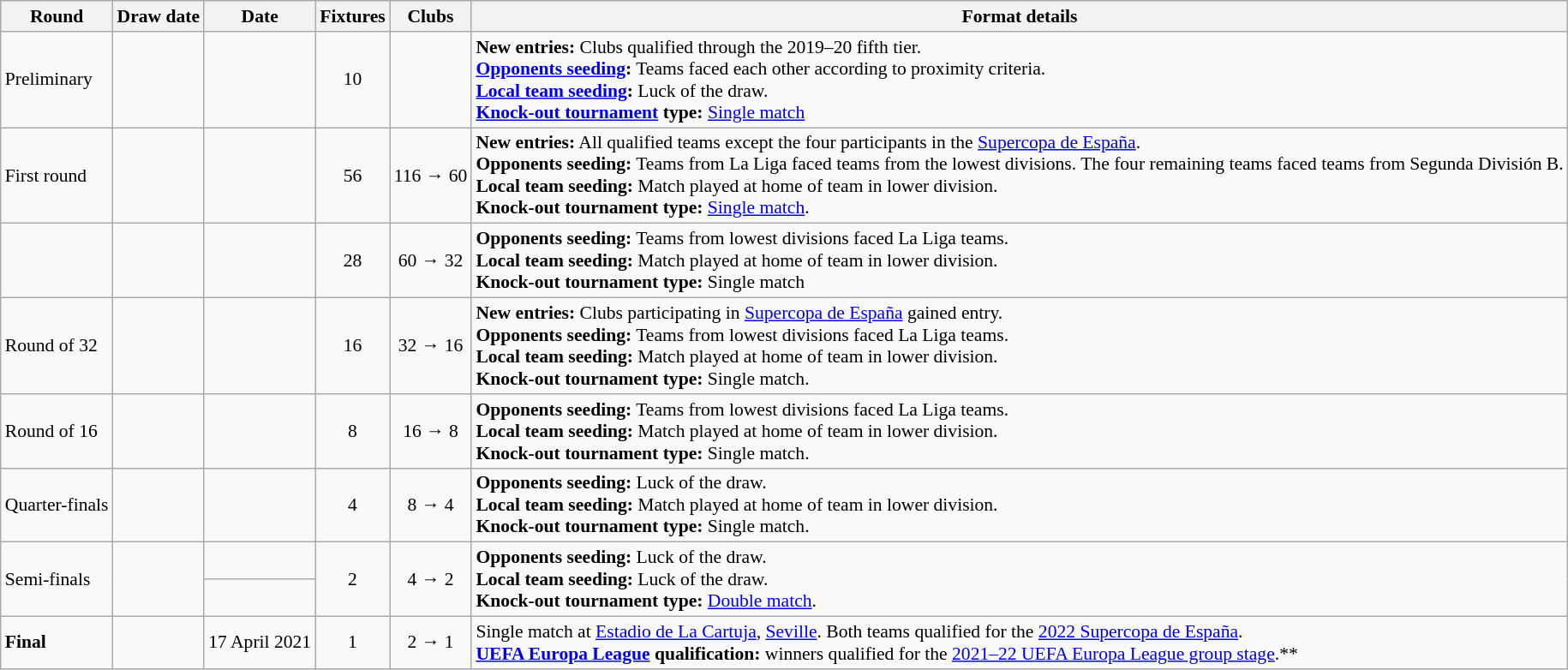<table class="wikitable" style="font-size:90%">
<tr>
<th>Round</th>
<th>Draw date</th>
<th>Date</th>
<th>Fixtures</th>
<th>Clubs</th>
<th>Format details</th>
</tr>
<tr>
<td>Preliminary</td>
<td style="text-align:left;"><br></td>
<td style="text-align:left;"></td>
<td style="text-align:center;">10</td>
<td style="text-align:center;"></td>
<td><strong>New entries:</strong> Clubs qualified through the 2019–20 fifth tier.<br><strong><a href='#'>Opponents seeding</a>:</strong> Teams faced each other according to proximity criteria.<br><strong><a href='#'>Local team seeding</a>:</strong> Luck of the draw.<br><strong><a href='#'>Knock-out tournament</a> type:</strong> <a href='#'>Single match</a></td>
</tr>
<tr>
<td>First round</td>
<td style="text-align:left;"><br></td>
<td style="text-align:left;"></td>
<td style="text-align:center;">56</td>
<td style="text-align:center;">116 → 60</td>
<td><strong>New entries:</strong> All qualified teams except the four participants in the <a href='#'>Supercopa de España</a>.<br><strong>Opponents seeding:</strong> Teams from La Liga faced teams from the lowest divisions. The four remaining teams faced teams from Segunda División B.<br><strong>Local team seeding:</strong> Match played at home of team in lower division.<br><strong>Knock-out tournament type:</strong> <a href='#'>Single match</a>.</td>
</tr>
<tr>
<td></td>
<td style="text-align:left;"></td>
<td style="text-align:left;"></td>
<td style="text-align:center;">28</td>
<td style="text-align:center;">60 → 32</td>
<td><strong>Opponents seeding:</strong> Teams from lowest divisions faced La Liga teams.<br><strong>Local team seeding:</strong> Match played at home of team in lower division.<br><strong>Knock-out tournament type:</strong> Single match</td>
</tr>
<tr>
<td>Round of 32</td>
<td style="text-align:left;"></td>
<td style="text-align:left;"></td>
<td style="text-align:center;">16</td>
<td style="text-align:center;">32 → 16</td>
<td><strong>New entries:</strong> Clubs participating in <a href='#'>Supercopa de España</a> gained entry.<br><strong>Opponents seeding:</strong> Teams from lowest divisions faced La Liga teams.<br><strong>Local team seeding:</strong> Match played at home of team in lower division.<br><strong>Knock-out tournament type:</strong> Single match.</td>
</tr>
<tr>
<td>Round of 16</td>
<td style="text-align:left;"></td>
<td style="text-align:left;"></td>
<td style="text-align:center;">8</td>
<td style="text-align:center;">16 → 8</td>
<td><strong>Opponents seeding:</strong> Teams from lowest divisions faced La Liga teams.<br><strong>Local team seeding:</strong> Match played at home of team in lower division.<br><strong>Knock-out tournament type:</strong> Single match.</td>
</tr>
<tr>
<td>Quarter-finals</td>
<td style="text-align:left;"></td>
<td style="text-align:left;"></td>
<td style="text-align:center;">4</td>
<td style="text-align:center;">8 → 4</td>
<td><strong>Opponents seeding:</strong> Luck of the draw.<br><strong>Local team seeding:</strong> Match played at home of team in lower division.<br><strong>Knock-out tournament type:</strong> Single match.</td>
</tr>
<tr>
<td rowspan=2>Semi-finals</td>
<td rowspan=2 style="text-align:left;"></td>
<td style="text-align:left;"></td>
<td rowspan=2 style="text-align:center;">2</td>
<td rowspan=2 style="text-align:center;">4 → 2</td>
<td rowspan=2><strong>Opponents seeding:</strong> Luck of the draw.<br><strong>Local team seeding:</strong> Luck of the draw.<br><strong>Knock-out tournament type:</strong> <a href='#'>Double match</a>.</td>
</tr>
<tr>
<td style="text-align:left;"></td>
</tr>
<tr>
<td><strong>Final</strong></td>
<td style="text-align:left;"></td>
<td style="text-align:left;">17 April 2021</td>
<td style="text-align:center;">1</td>
<td style="text-align:center;">2 → 1</td>
<td>Single match at <a href='#'>Estadio de La Cartuja</a>, <a href='#'>Seville</a>. Both teams qualified for the <a href='#'>2022 Supercopa de España</a>.<br><strong><a href='#'>UEFA Europa League</a> qualification:</strong> winners qualified for the <a href='#'>2021–22 UEFA Europa League group stage</a>.**</td>
</tr>
</table>
